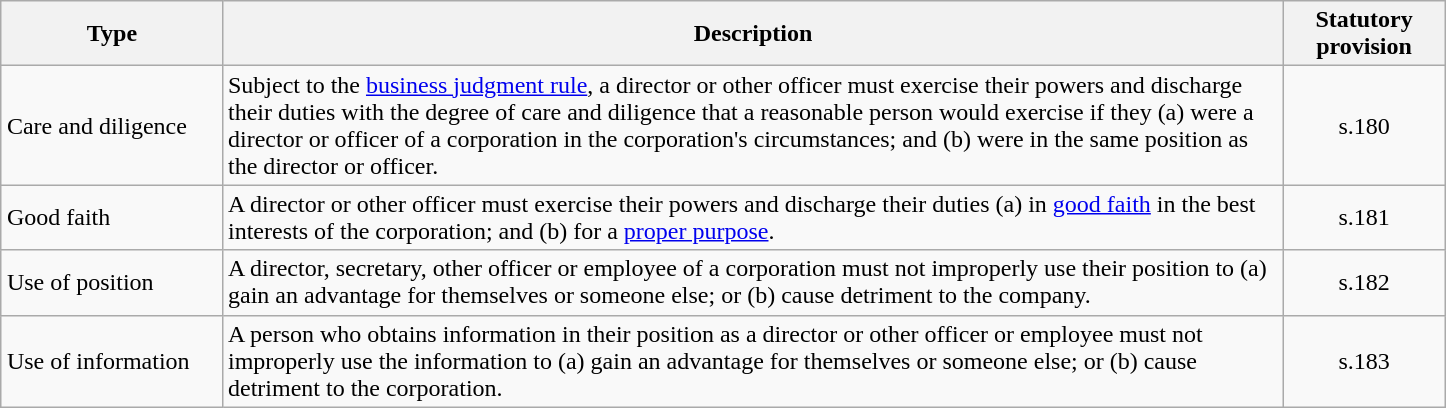<table class="wikitable" style="margin: 1em auto 1em auto">
<tr>
<th width="140">Type</th>
<th width="700">Description</th>
<th width="100">Statutory provision</th>
</tr>
<tr>
<td>Care and diligence</td>
<td>Subject to the <a href='#'>business judgment rule</a>, a director or other officer must exercise their powers and discharge their duties with the degree of care and diligence that a reasonable person would exercise if they (a) were a director or officer of a corporation in the corporation's circumstances; and (b) were in the same position as the director or officer.</td>
<td align="center">s.180 </td>
</tr>
<tr>
<td>Good faith</td>
<td>A director or other officer must exercise their powers and discharge their duties (a) in <a href='#'>good faith</a> in the best interests of the corporation; and (b) for a <a href='#'>proper purpose</a>.</td>
<td align="center">s.181 </td>
</tr>
<tr>
<td>Use of position</td>
<td>A director, secretary, other officer or employee of a corporation must not improperly use their position to (a) gain an advantage for themselves or someone else; or (b) cause detriment to the company.</td>
<td align="center">s.182 </td>
</tr>
<tr>
<td>Use of information</td>
<td>A person who obtains information in their position as a director or other officer or employee must not improperly use the information to (a) gain an advantage for themselves or someone else; or (b) cause detriment to the corporation.</td>
<td align="center">s.183 </td>
</tr>
</table>
